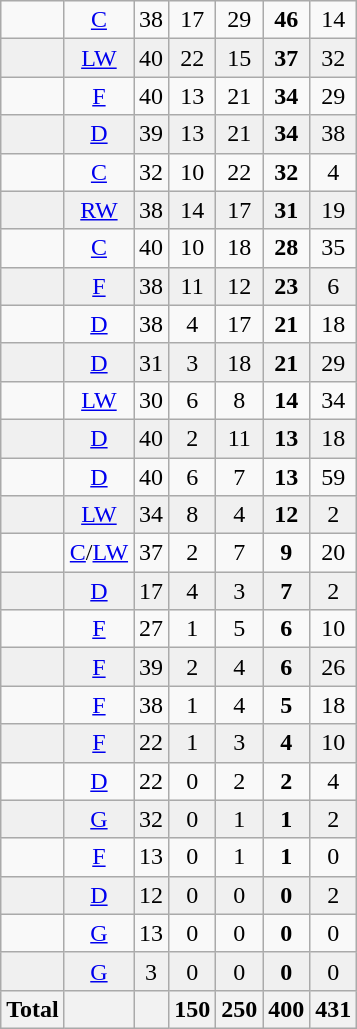<table class="wikitable sortable">
<tr align="center" bgcolor="">
<td></td>
<td><a href='#'>C</a></td>
<td>38</td>
<td>17</td>
<td>29</td>
<td><strong>46</strong></td>
<td>14</td>
</tr>
<tr align="center" bgcolor="f0f0f0">
<td></td>
<td><a href='#'>LW</a></td>
<td>40</td>
<td>22</td>
<td>15</td>
<td><strong>37</strong></td>
<td>32</td>
</tr>
<tr align="center" bgcolor="">
<td></td>
<td><a href='#'>F</a></td>
<td>40</td>
<td>13</td>
<td>21</td>
<td><strong>34</strong></td>
<td>29</td>
</tr>
<tr align="center" bgcolor="f0f0f0">
<td></td>
<td><a href='#'>D</a></td>
<td>39</td>
<td>13</td>
<td>21</td>
<td><strong>34</strong></td>
<td>38</td>
</tr>
<tr align="center" bgcolor="">
<td></td>
<td><a href='#'>C</a></td>
<td>32</td>
<td>10</td>
<td>22</td>
<td><strong>32</strong></td>
<td>4</td>
</tr>
<tr align="center" bgcolor="f0f0f0">
<td></td>
<td><a href='#'>RW</a></td>
<td>38</td>
<td>14</td>
<td>17</td>
<td><strong>31</strong></td>
<td>19</td>
</tr>
<tr align="center" bgcolor="">
<td></td>
<td><a href='#'>C</a></td>
<td>40</td>
<td>10</td>
<td>18</td>
<td><strong>28</strong></td>
<td>35</td>
</tr>
<tr align="center" bgcolor="f0f0f0">
<td></td>
<td><a href='#'>F</a></td>
<td>38</td>
<td>11</td>
<td>12</td>
<td><strong>23</strong></td>
<td>6</td>
</tr>
<tr align="center" bgcolor="">
<td></td>
<td><a href='#'>D</a></td>
<td>38</td>
<td>4</td>
<td>17</td>
<td><strong>21</strong></td>
<td>18</td>
</tr>
<tr align="center" bgcolor="f0f0f0">
<td></td>
<td><a href='#'>D</a></td>
<td>31</td>
<td>3</td>
<td>18</td>
<td><strong>21</strong></td>
<td>29</td>
</tr>
<tr align="center" bgcolor="">
<td></td>
<td><a href='#'>LW</a></td>
<td>30</td>
<td>6</td>
<td>8</td>
<td><strong>14</strong></td>
<td>34</td>
</tr>
<tr align="center" bgcolor="f0f0f0">
<td></td>
<td><a href='#'>D</a></td>
<td>40</td>
<td>2</td>
<td>11</td>
<td><strong>13</strong></td>
<td>18</td>
</tr>
<tr align="center" bgcolor="">
<td></td>
<td><a href='#'>D</a></td>
<td>40</td>
<td>6</td>
<td>7</td>
<td><strong>13</strong></td>
<td>59</td>
</tr>
<tr align="center" bgcolor="f0f0f0">
<td></td>
<td><a href='#'>LW</a></td>
<td>34</td>
<td>8</td>
<td>4</td>
<td><strong>12</strong></td>
<td>2</td>
</tr>
<tr align="center" bgcolor="">
<td></td>
<td><a href='#'>C</a>/<a href='#'>LW</a></td>
<td>37</td>
<td>2</td>
<td>7</td>
<td><strong>9</strong></td>
<td>20</td>
</tr>
<tr align="center" bgcolor="f0f0f0">
<td></td>
<td><a href='#'>D</a></td>
<td>17</td>
<td>4</td>
<td>3</td>
<td><strong>7</strong></td>
<td>2</td>
</tr>
<tr align="center" bgcolor="">
<td></td>
<td><a href='#'>F</a></td>
<td>27</td>
<td>1</td>
<td>5</td>
<td><strong>6</strong></td>
<td>10</td>
</tr>
<tr align="center" bgcolor="f0f0f0">
<td></td>
<td><a href='#'>F</a></td>
<td>39</td>
<td>2</td>
<td>4</td>
<td><strong>6</strong></td>
<td>26</td>
</tr>
<tr align="center" bgcolor="">
<td></td>
<td><a href='#'>F</a></td>
<td>38</td>
<td>1</td>
<td>4</td>
<td><strong>5</strong></td>
<td>18</td>
</tr>
<tr align="center" bgcolor="f0f0f0">
<td></td>
<td><a href='#'>F</a></td>
<td>22</td>
<td>1</td>
<td>3</td>
<td><strong>4</strong></td>
<td>10</td>
</tr>
<tr align="center" bgcolor="">
<td></td>
<td><a href='#'>D</a></td>
<td>22</td>
<td>0</td>
<td>2</td>
<td><strong>2</strong></td>
<td>4</td>
</tr>
<tr align="center" bgcolor="f0f0f0">
<td></td>
<td><a href='#'>G</a></td>
<td>32</td>
<td>0</td>
<td>1</td>
<td><strong>1</strong></td>
<td>2</td>
</tr>
<tr align="center" bgcolor="">
<td></td>
<td><a href='#'>F</a></td>
<td>13</td>
<td>0</td>
<td>1</td>
<td><strong>1</strong></td>
<td>0</td>
</tr>
<tr align="center" bgcolor="f0f0f0">
<td></td>
<td><a href='#'>D</a></td>
<td>12</td>
<td>0</td>
<td>0</td>
<td><strong>0</strong></td>
<td>2</td>
</tr>
<tr align="center" bgcolor="">
<td></td>
<td><a href='#'>G</a></td>
<td>13</td>
<td>0</td>
<td>0</td>
<td><strong>0</strong></td>
<td>0</td>
</tr>
<tr align="center" bgcolor="f0f0f0">
<td></td>
<td><a href='#'>G</a></td>
<td>3</td>
<td>0</td>
<td>0</td>
<td><strong>0</strong></td>
<td>0</td>
</tr>
<tr>
<th>Total</th>
<th></th>
<th></th>
<th>150</th>
<th>250</th>
<th>400</th>
<th>431</th>
</tr>
</table>
